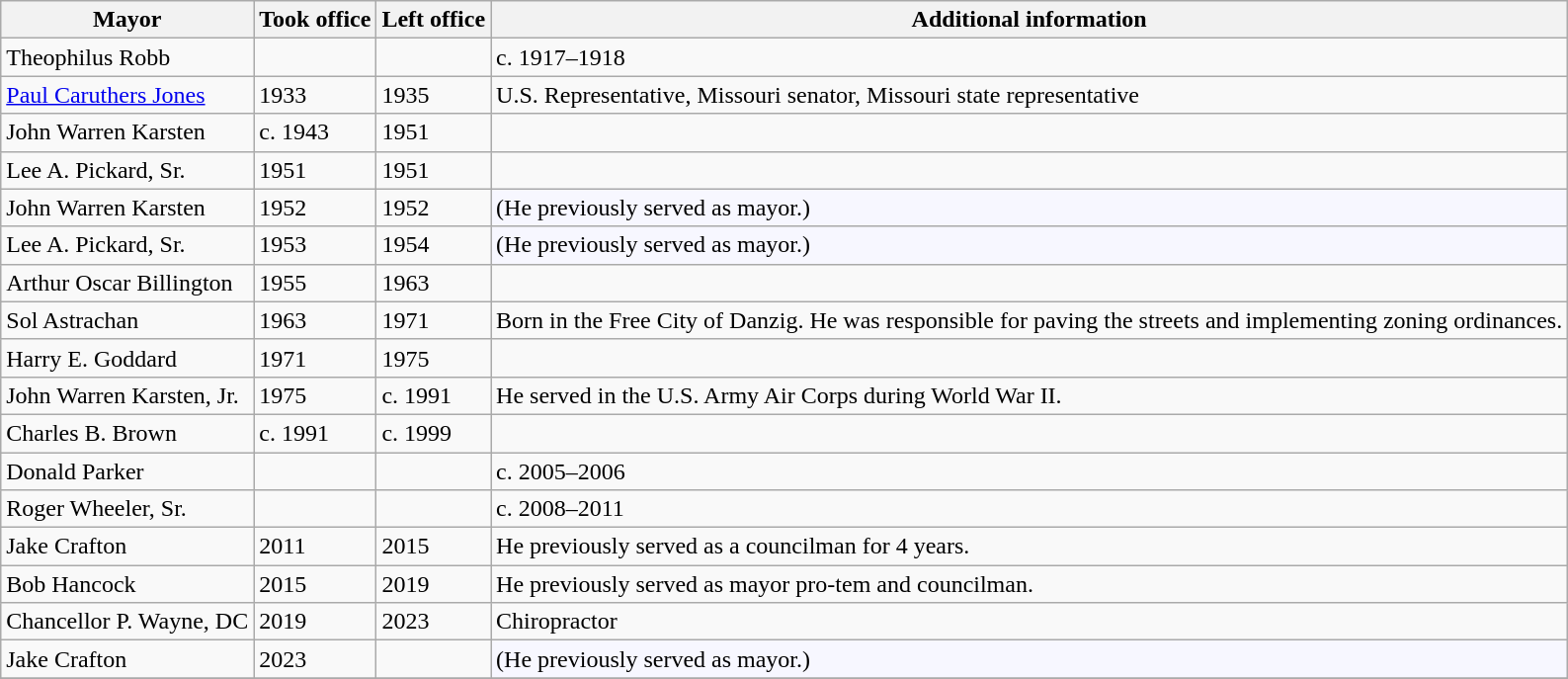<table class="wikitable sortable">
<tr>
<th>Mayor</th>
<th>Took office</th>
<th>Left office</th>
<th>Additional information</th>
</tr>
<tr>
<td>Theophilus Robb</td>
<td></td>
<td></td>
<td>c. 1917–1918</td>
</tr>
<tr>
<td><a href='#'>Paul Caruthers Jones</a><br></td>
<td>1933</td>
<td>1935</td>
<td>U.S. Representative, Missouri senator, Missouri state representative</td>
</tr>
<tr>
<td rowspan="1">John Warren Karsten<br></td>
<td>c. 1943</td>
<td>1951</td>
<td></td>
</tr>
<tr>
<td rowspan="1">Lee A. Pickard, Sr.<br></td>
<td>1951</td>
<td>1951</td>
<td></td>
</tr>
<tr>
<td rowspan="1">John Warren Karsten<br></td>
<td>1952</td>
<td>1952</td>
<td bgcolor="#f7f7ff">(He previously served as mayor.)</td>
</tr>
<tr>
<td rowspan="1">Lee A. Pickard, Sr.<br></td>
<td>1953</td>
<td>1954</td>
<td bgcolor="#f7f7ff">(He previously served as mayor.)</td>
</tr>
<tr>
<td>Arthur Oscar Billington<br></td>
<td>1955</td>
<td>1963</td>
<td></td>
</tr>
<tr>
<td rowspan="1">Sol Astrachan<br></td>
<td>1963</td>
<td>1971</td>
<td>Born in the Free City of Danzig.  He was responsible for paving the streets and implementing zoning ordinances.</td>
</tr>
<tr>
<td rowspan="1">Harry E. Goddard<br></td>
<td>1971</td>
<td>1975</td>
<td></td>
</tr>
<tr>
<td rowspan="1">John Warren Karsten, Jr.<br></td>
<td>1975</td>
<td>c. 1991</td>
<td>He served in the U.S. Army Air Corps during World War II.</td>
</tr>
<tr>
<td>Charles B. Brown<br></td>
<td>c. 1991</td>
<td>c. 1999</td>
<td></td>
</tr>
<tr>
<td>Donald Parker</td>
<td></td>
<td></td>
<td>c. 2005–2006</td>
</tr>
<tr>
<td>Roger Wheeler, Sr.</td>
<td></td>
<td></td>
<td>c. 2008–2011</td>
</tr>
<tr>
<td>Jake Crafton</td>
<td>2011</td>
<td>2015</td>
<td>He previously served as a councilman for 4 years.</td>
</tr>
<tr>
<td>Bob Hancock</td>
<td>2015</td>
<td>2019</td>
<td>He previously served as mayor pro-tem and councilman.</td>
</tr>
<tr>
<td>Chancellor P. Wayne, DC</td>
<td>2019</td>
<td>2023</td>
<td>Chiropractor</td>
</tr>
<tr>
<td>Jake Crafton</td>
<td>2023</td>
<td></td>
<td bgcolor="#f7f7ff">(He previously served as mayor.)</td>
</tr>
<tr>
</tr>
</table>
